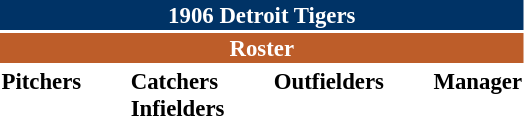<table class="toccolours" style="font-size: 95%;">
<tr>
<th colspan="10" style="background-color: #003366; color: white; text-align: center;">1906 Detroit Tigers</th>
</tr>
<tr>
<td colspan="10" style="background-color: #bd5d29; color: white; text-align: center;"><strong>Roster</strong></td>
</tr>
<tr>
<td valign="top"><strong>Pitchers</strong><br>







</td>
<td width="25px"></td>
<td valign="top"><strong>Catchers</strong><br>


<strong>Infielders</strong>






</td>
<td width="25px"></td>
<td valign="top"><strong>Outfielders</strong><br>



</td>
<td width="25px"></td>
<td valign="top"><strong>Manager</strong><br></td>
</tr>
</table>
